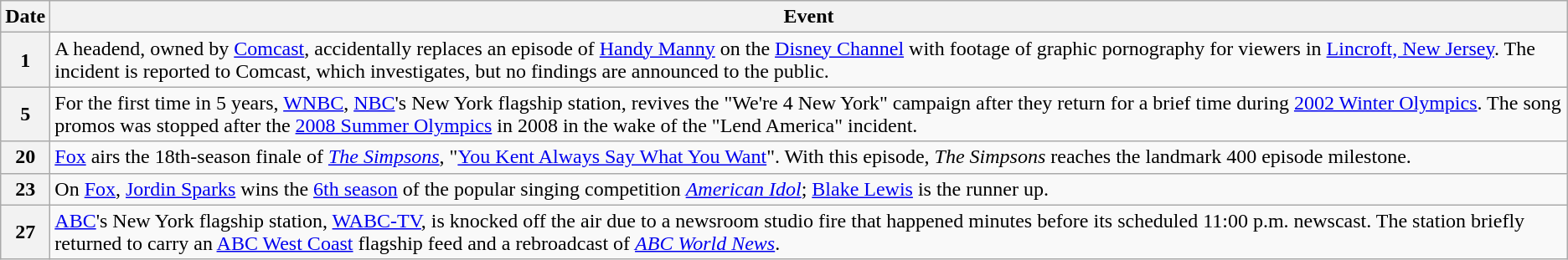<table class="wikitable">
<tr>
<th>Date</th>
<th>Event</th>
</tr>
<tr>
<th>1</th>
<td>A headend, owned by <a href='#'>Comcast</a>, accidentally replaces an episode of <a href='#'>Handy Manny</a> on the <a href='#'>Disney Channel</a> with footage of graphic pornography for viewers in <a href='#'>Lincroft, New Jersey</a>. The incident is reported to Comcast, which investigates, but no findings are announced to the public.</td>
</tr>
<tr>
<th>5</th>
<td>For the first time in 5 years, <a href='#'>WNBC</a>, <a href='#'>NBC</a>'s New York flagship station, revives the "We're 4 New York" campaign after they return for a brief time during <a href='#'>2002 Winter Olympics</a>. The song promos was stopped after the <a href='#'>2008 Summer Olympics</a> in 2008 in the wake of the "Lend America" incident.</td>
</tr>
<tr>
<th>20</th>
<td><a href='#'>Fox</a> airs the 18th-season finale of <em><a href='#'>The Simpsons</a></em>, "<a href='#'>You Kent Always Say What You Want</a>". With this episode, <em>The Simpsons</em> reaches the landmark 400 episode milestone.</td>
</tr>
<tr>
<th>23</th>
<td>On <a href='#'>Fox</a>, <a href='#'>Jordin Sparks</a> wins the <a href='#'>6th season</a> of the popular singing competition <em><a href='#'>American Idol</a></em>; <a href='#'>Blake Lewis</a> is the runner up.</td>
</tr>
<tr>
<th>27</th>
<td><a href='#'>ABC</a>'s New York flagship station, <a href='#'>WABC-TV</a>, is knocked off the air due to a newsroom studio fire that happened minutes before its scheduled 11:00 p.m. newscast. The station briefly returned to carry an <a href='#'>ABC West Coast</a> flagship feed and a rebroadcast of <em><a href='#'>ABC World News</a></em>.</td>
</tr>
</table>
